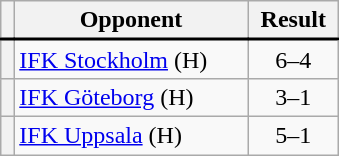<table class="wikitable plainrowheaders" style="text-align:center;margin-left:1em;float:right;clear:right;min-width:226px">
<tr>
<th scope="col"></th>
<th scope="col">Opponent</th>
<th scope="col">Result</th>
</tr>
<tr style="border-top:2px solid black">
<th scope="row" style="text-align:center"></th>
<td align="left"><a href='#'>IFK Stockholm</a> (H)</td>
<td>6–4</td>
</tr>
<tr>
<th scope="row" style="text-align:center"></th>
<td align="left"><a href='#'>IFK Göteborg</a> (H)</td>
<td>3–1</td>
</tr>
<tr>
<th scope="row" style="text-align:center"></th>
<td align="left"><a href='#'>IFK Uppsala</a> (H)</td>
<td>5–1</td>
</tr>
</table>
